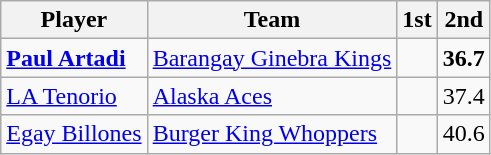<table class=wikitable>
<tr>
<th>Player</th>
<th>Team</th>
<th>1st</th>
<th>2nd</th>
</tr>
<tr>
<td><strong><a href='#'>Paul Artadi</a></strong></td>
<td><a href='#'>Barangay Ginebra Kings</a></td>
<td></td>
<td><strong>36.7</strong></td>
</tr>
<tr>
<td><a href='#'>LA Tenorio</a></td>
<td><a href='#'>Alaska Aces</a></td>
<td></td>
<td>37.4</td>
</tr>
<tr>
<td><a href='#'>Egay Billones</a></td>
<td><a href='#'>Burger King Whoppers</a></td>
<td></td>
<td>40.6</td>
</tr>
</table>
